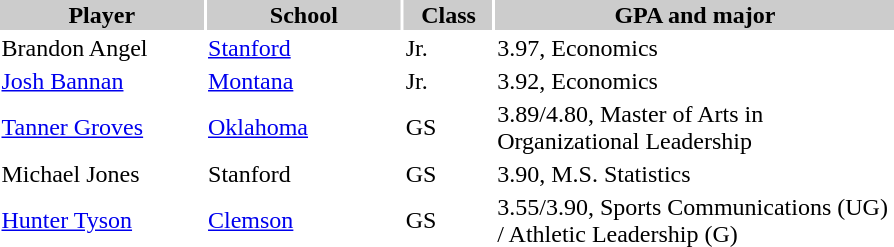<table style="width:600px" "border:'1' 'solid' 'gray' ">
<tr>
<th style="background:#ccc; width:23%;">Player</th>
<th style="background:#ccc; width:22%;">School</th>
<th style="background:#ccc; width:10%;">Class</th>
<th style="background:#ccc; width:45%;">GPA and major</th>
</tr>
<tr>
<td>Brandon Angel</td>
<td><a href='#'>Stanford</a></td>
<td>Jr.</td>
<td>3.97, Economics</td>
</tr>
<tr>
<td><a href='#'>Josh Bannan</a></td>
<td><a href='#'>Montana</a></td>
<td>Jr.</td>
<td>3.92, Economics</td>
</tr>
<tr>
<td><a href='#'>Tanner Groves</a></td>
<td><a href='#'>Oklahoma</a></td>
<td>GS</td>
<td>3.89/4.80, Master of Arts in Organizational Leadership</td>
</tr>
<tr>
<td>Michael Jones</td>
<td>Stanford</td>
<td>GS</td>
<td>3.90, M.S. Statistics</td>
</tr>
<tr>
<td><a href='#'>Hunter Tyson</a></td>
<td><a href='#'>Clemson</a></td>
<td>GS</td>
<td>3.55/3.90, Sports Communications (UG) / Athletic Leadership (G)</td>
</tr>
</table>
